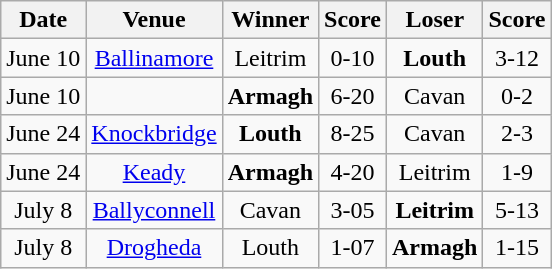<table class="wikitable">
<tr>
<th>Date</th>
<th>Venue</th>
<th>Winner</th>
<th>Score</th>
<th>Loser</th>
<th>Score</th>
</tr>
<tr align="center">
<td>June 10</td>
<td><a href='#'>Ballinamore</a></td>
<td>Leitrim</td>
<td>0-10</td>
<td><strong>Louth</strong></td>
<td>3-12</td>
</tr>
<tr align="center">
<td>June 10</td>
<td></td>
<td><strong>Armagh</strong></td>
<td>6-20</td>
<td>Cavan</td>
<td>0-2</td>
</tr>
<tr align="center">
<td>June 24</td>
<td><a href='#'>Knockbridge</a></td>
<td><strong>Louth</strong></td>
<td>8-25</td>
<td>Cavan</td>
<td>2-3</td>
</tr>
<tr align="center">
<td>June 24</td>
<td><a href='#'>Keady</a></td>
<td><strong>Armagh</strong></td>
<td>4-20</td>
<td>Leitrim</td>
<td>1-9</td>
</tr>
<tr align="center">
<td>July 8</td>
<td><a href='#'>Ballyconnell</a></td>
<td>Cavan</td>
<td>3-05</td>
<td><strong>Leitrim</strong></td>
<td>5-13</td>
</tr>
<tr align="center">
<td>July 8</td>
<td><a href='#'>Drogheda</a></td>
<td>Louth</td>
<td>1-07</td>
<td><strong>Armagh</strong></td>
<td>1-15</td>
</tr>
</table>
